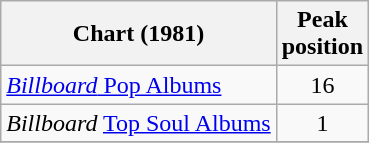<table class="wikitable">
<tr>
<th>Chart (1981)</th>
<th>Peak<br>position</th>
</tr>
<tr>
<td><a href='#'><em>Billboard</em> Pop Albums</a></td>
<td align=center>16</td>
</tr>
<tr>
<td><em>Billboard</em> <a href='#'>Top Soul Albums</a></td>
<td align=center>1</td>
</tr>
<tr>
</tr>
</table>
